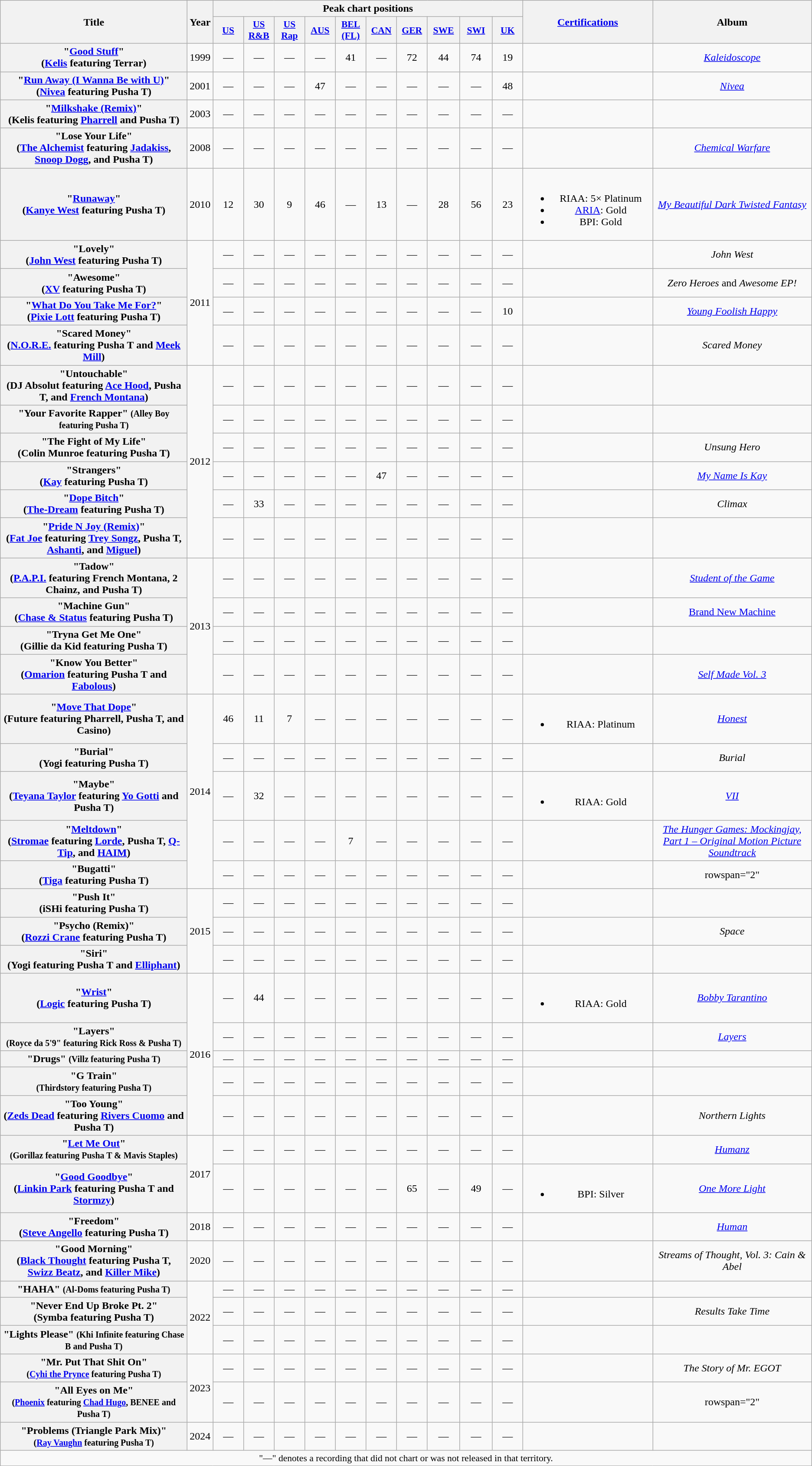<table class="wikitable plainrowheaders" style="text-align:center;">
<tr>
<th scope="col" rowspan="2" style="width:17.5em;">Title</th>
<th scope="col" rowspan="2">Year</th>
<th scope="col" colspan="10">Peak chart positions</th>
<th scope="col" rowspan="2" style="width:12em;"><a href='#'>Certifications</a></th>
<th scope="col" rowspan="2">Album</th>
</tr>
<tr>
<th scope="col" style="width:2.8em;font-size:90%;"><a href='#'>US</a><br></th>
<th scope="col" style="width:2.8em;font-size:90%;"><a href='#'>US<br>R&B</a><br></th>
<th scope="col" style="width:2.8em;font-size:90%;"><a href='#'>US<br>Rap</a><br></th>
<th scope="col" style="width:2.8em;font-size:90%;"><a href='#'>AUS</a><br></th>
<th scope="col" style="width:2.8em;font-size:90%;"><a href='#'>BEL<br>(FL)</a><br></th>
<th scope="col" style="width:2.8em;font-size:90%;"><a href='#'>CAN</a><br></th>
<th scope="col" style="width:2.8em;font-size:90%;"><a href='#'>GER</a><br></th>
<th scope="col" style="width:3em;font-size:90%;"><a href='#'>SWE</a><br></th>
<th scope="col" style="width:3em;font-size:90%;"><a href='#'>SWI</a><br></th>
<th scope="col" style="width:2.8em;font-size:90%;"><a href='#'>UK</a><br></th>
</tr>
<tr>
<th scope="row">"<a href='#'>Good Stuff</a>"<br><span>(<a href='#'>Kelis</a> featuring Terrar)</span></th>
<td>1999</td>
<td>—</td>
<td>—</td>
<td>—</td>
<td>—</td>
<td>41</td>
<td>—</td>
<td>72</td>
<td>44</td>
<td>74</td>
<td>19</td>
<td></td>
<td><em><a href='#'>Kaleidoscope</a></em></td>
</tr>
<tr>
<th scope="row">"<a href='#'>Run Away (I Wanna Be with U)</a>"<br><span>(<a href='#'>Nivea</a> featuring Pusha T)</span></th>
<td>2001</td>
<td>—</td>
<td>—</td>
<td>—</td>
<td>47</td>
<td>—</td>
<td>—</td>
<td>—</td>
<td>—</td>
<td>—</td>
<td>48</td>
<td></td>
<td><em><a href='#'>Nivea</a></em></td>
</tr>
<tr>
<th scope="row">"<a href='#'>Milkshake (Remix)</a>"<br><span>(Kelis featuring <a href='#'>Pharrell</a> and Pusha T)</span></th>
<td>2003</td>
<td>—</td>
<td>—</td>
<td>—</td>
<td>—</td>
<td>—</td>
<td>—</td>
<td>—</td>
<td>—</td>
<td>—</td>
<td>—</td>
<td></td>
<td></td>
</tr>
<tr>
<th scope="row">"Lose Your Life"<br><span>(<a href='#'>The Alchemist</a> featuring <a href='#'>Jadakiss</a>, <a href='#'>Snoop Dogg</a>, and Pusha T)</span></th>
<td>2008</td>
<td>—</td>
<td>—</td>
<td>—</td>
<td>—</td>
<td>—</td>
<td>—</td>
<td>—</td>
<td>—</td>
<td>—</td>
<td>—</td>
<td></td>
<td><em><a href='#'>Chemical Warfare</a></em></td>
</tr>
<tr>
<th scope="row">"<a href='#'>Runaway</a>" <br><span>(<a href='#'>Kanye West</a> featuring Pusha T)</span></th>
<td>2010</td>
<td>12</td>
<td>30</td>
<td>9</td>
<td>46</td>
<td>—</td>
<td>13</td>
<td>—</td>
<td>28</td>
<td>56</td>
<td>23</td>
<td><br><ul><li>RIAA: 5× Platinum</li><li><a href='#'>ARIA</a>: Gold</li><li>BPI: Gold</li></ul></td>
<td><em><a href='#'>My Beautiful Dark Twisted Fantasy</a></em></td>
</tr>
<tr>
<th scope="row">"Lovely"<br><span>(<a href='#'>John West</a> featuring Pusha T)</span></th>
<td rowspan="4">2011</td>
<td>—</td>
<td>—</td>
<td>—</td>
<td>—</td>
<td>—</td>
<td>—</td>
<td>—</td>
<td>—</td>
<td>—</td>
<td>—</td>
<td></td>
<td><em>John West</em></td>
</tr>
<tr>
<th scope="row">"Awesome"<br><span>(<a href='#'>XV</a> featuring Pusha T)</span></th>
<td>—</td>
<td>—</td>
<td>—</td>
<td>—</td>
<td>—</td>
<td>—</td>
<td>—</td>
<td>—</td>
<td>—</td>
<td>—</td>
<td></td>
<td><em>Zero Heroes</em> and <em>Awesome EP!</em></td>
</tr>
<tr>
<th scope="row">"<a href='#'>What Do You Take Me For?</a>"<br><span>(<a href='#'>Pixie Lott</a> featuring Pusha T)</span></th>
<td>—</td>
<td>—</td>
<td>—</td>
<td>—</td>
<td>—</td>
<td>—</td>
<td>—</td>
<td>—</td>
<td>—</td>
<td>10</td>
<td></td>
<td><em><a href='#'>Young Foolish Happy</a></em></td>
</tr>
<tr>
<th scope="row">"Scared Money"<br><span>(<a href='#'>N.O.R.E.</a> featuring Pusha T and <a href='#'>Meek Mill</a>)</span></th>
<td>—</td>
<td>—</td>
<td>—</td>
<td>—</td>
<td>—</td>
<td>—</td>
<td>—</td>
<td>—</td>
<td>—</td>
<td>—</td>
<td></td>
<td><em>Scared Money</em></td>
</tr>
<tr>
<th scope="row">"Untouchable"<br><span>(DJ Absolut featuring <a href='#'>Ace Hood</a>, Pusha T, and <a href='#'>French Montana</a>)</span></th>
<td rowspan="6">2012</td>
<td>—</td>
<td>—</td>
<td>—</td>
<td>—</td>
<td>—</td>
<td>—</td>
<td>—</td>
<td>—</td>
<td>—</td>
<td>—</td>
<td></td>
<td></td>
</tr>
<tr>
<th scope="row">"Your Favorite Rapper" <small>(Alley Boy featuring Pusha T)</small></th>
<td>—</td>
<td>—</td>
<td>—</td>
<td>—</td>
<td>—</td>
<td>—</td>
<td>—</td>
<td>—</td>
<td>—</td>
<td>—</td>
<td></td>
<td></td>
</tr>
<tr>
<th scope="row">"The Fight of My Life"<br><span>(Colin Munroe featuring Pusha T)</span></th>
<td>—</td>
<td>—</td>
<td>—</td>
<td>—</td>
<td>—</td>
<td>—</td>
<td>—</td>
<td>—</td>
<td>—</td>
<td>—</td>
<td></td>
<td><em>Unsung Hero</em></td>
</tr>
<tr>
<th scope="row">"Strangers"<br><span>(<a href='#'>Kay</a> featuring Pusha T)</span></th>
<td>—</td>
<td>—</td>
<td>—</td>
<td>—</td>
<td>—</td>
<td>47</td>
<td>—</td>
<td>—</td>
<td>—</td>
<td>—</td>
<td></td>
<td><em><a href='#'>My Name Is Kay</a></em></td>
</tr>
<tr>
<th scope="row">"<a href='#'>Dope Bitch</a>"<br><span>(<a href='#'>The-Dream</a> featuring Pusha T)</span></th>
<td>—</td>
<td>33</td>
<td>—</td>
<td>—</td>
<td>—</td>
<td>—</td>
<td>—</td>
<td>—</td>
<td>—</td>
<td>—</td>
<td></td>
<td><em>Climax</em></td>
</tr>
<tr>
<th scope="row">"<a href='#'>Pride N Joy (Remix)</a>"<br><span>(<a href='#'>Fat Joe</a> featuring <a href='#'>Trey Songz</a>, Pusha T, <a href='#'>Ashanti</a>, and <a href='#'>Miguel</a>)</span></th>
<td>—</td>
<td>—</td>
<td>—</td>
<td>—</td>
<td>—</td>
<td>—</td>
<td>—</td>
<td>—</td>
<td>—</td>
<td>—</td>
<td></td>
<td></td>
</tr>
<tr>
<th scope="row">"Tadow"<br><span>(<a href='#'>P.A.P.I.</a> featuring French Montana, 2 Chainz, and Pusha T)</span></th>
<td rowspan="4">2013</td>
<td>—</td>
<td>—</td>
<td>—</td>
<td>—</td>
<td>—</td>
<td>—</td>
<td>—</td>
<td>—</td>
<td>—</td>
<td>—</td>
<td></td>
<td><em><a href='#'>Student of the Game</a></em></td>
</tr>
<tr>
<th scope="row">"Machine Gun"<br><span>(<a href='#'>Chase & Status</a> featuring Pusha T)</span></th>
<td>—</td>
<td>—</td>
<td>—</td>
<td>—</td>
<td>—</td>
<td>—</td>
<td>—</td>
<td>—</td>
<td>—</td>
<td>—</td>
<td></td>
<td><a href='#'>Brand New Machine</a></td>
</tr>
<tr>
<th scope="row">"Tryna Get Me One"<br><span>(Gillie da Kid featuring Pusha T)</span></th>
<td>—</td>
<td>—</td>
<td>—</td>
<td>—</td>
<td>—</td>
<td>—</td>
<td>—</td>
<td>—</td>
<td>—</td>
<td>—</td>
<td></td>
<td></td>
</tr>
<tr>
<th scope="row">"Know You Better"<br><span>(<a href='#'>Omarion</a> featuring Pusha T and <a href='#'>Fabolous</a>)</span></th>
<td>—</td>
<td>—</td>
<td>—</td>
<td>—</td>
<td>—</td>
<td>—</td>
<td>—</td>
<td>—</td>
<td>—</td>
<td>—</td>
<td></td>
<td><em><a href='#'>Self Made Vol. 3</a></em></td>
</tr>
<tr>
<th scope="row">"<a href='#'>Move That Dope</a>"<br><span>(Future featuring Pharrell, Pusha T, and Casino)</span></th>
<td rowspan="5">2014</td>
<td>46</td>
<td>11</td>
<td>7</td>
<td>—</td>
<td>—</td>
<td>—</td>
<td>—</td>
<td>—</td>
<td>—</td>
<td>—</td>
<td><br><ul><li>RIAA: Platinum</li></ul></td>
<td><em><a href='#'>Honest</a></em></td>
</tr>
<tr>
<th scope="row">"Burial"<br><span>(Yogi featuring Pusha T)</span></th>
<td>—</td>
<td>—</td>
<td>—</td>
<td>—</td>
<td>—</td>
<td>—</td>
<td>—</td>
<td>—</td>
<td>—</td>
<td>—</td>
<td></td>
<td><em>Burial</em></td>
</tr>
<tr>
<th scope="row">"Maybe"<br><span>(<a href='#'>Teyana Taylor</a> featuring <a href='#'>Yo Gotti</a> and Pusha T)</span></th>
<td>—</td>
<td>32</td>
<td>—</td>
<td>—</td>
<td>—</td>
<td>—</td>
<td>—</td>
<td>—</td>
<td>—</td>
<td>—</td>
<td><br><ul><li>RIAA: Gold</li></ul></td>
<td><em><a href='#'>VII</a></em></td>
</tr>
<tr>
<th scope="row">"<a href='#'>Meltdown</a>"<br><span>(<a href='#'>Stromae</a> featuring <a href='#'>Lorde</a>, Pusha T, <a href='#'>Q-Tip</a>, and <a href='#'>HAIM</a>)</span></th>
<td>—</td>
<td>—</td>
<td>—</td>
<td>—</td>
<td>7</td>
<td>—</td>
<td>—</td>
<td>—</td>
<td>—</td>
<td>—</td>
<td></td>
<td><em><a href='#'>The Hunger Games: Mockingjay, Part 1 – Original Motion Picture Soundtrack</a></em></td>
</tr>
<tr>
<th scope="row">"Bugatti"<br><span>(<a href='#'>Tiga</a> featuring Pusha T)</span></th>
<td>—</td>
<td>—</td>
<td>—</td>
<td>—</td>
<td>—</td>
<td>—</td>
<td>—</td>
<td>—</td>
<td>—</td>
<td>—</td>
<td></td>
<td>rowspan="2" </td>
</tr>
<tr>
<th scope="row">"Push It"<br><span>(iSHi featuring Pusha T)</span></th>
<td rowspan="3">2015</td>
<td>—</td>
<td>—</td>
<td>—</td>
<td>—</td>
<td>—</td>
<td>—</td>
<td>—</td>
<td>—</td>
<td>—</td>
<td>—</td>
<td></td>
</tr>
<tr>
<th scope="row">"Psycho (Remix)"<br><span>(<a href='#'>Rozzi Crane</a> featuring Pusha T)</span></th>
<td>—</td>
<td>—</td>
<td>—</td>
<td>—</td>
<td>—</td>
<td>—</td>
<td>—</td>
<td>—</td>
<td>—</td>
<td>—</td>
<td></td>
<td><em>Space</em></td>
</tr>
<tr>
<th scope="row">"Siri"<br><span>(Yogi featuring Pusha T and <a href='#'>Elliphant</a>)</span></th>
<td>—</td>
<td>—</td>
<td>—</td>
<td>—</td>
<td>—</td>
<td>—</td>
<td>—</td>
<td>—</td>
<td>—</td>
<td>—</td>
<td></td>
<td></td>
</tr>
<tr>
<th scope="row">"<a href='#'>Wrist</a>"<br><span>(<a href='#'>Logic</a> featuring Pusha T)</span></th>
<td rowspan="5">2016</td>
<td>—</td>
<td>44</td>
<td>—</td>
<td>—</td>
<td>—</td>
<td>—</td>
<td>—</td>
<td>—</td>
<td>—</td>
<td>—</td>
<td><br><ul><li>RIAA: Gold</li></ul></td>
<td><em><a href='#'>Bobby Tarantino</a></em></td>
</tr>
<tr>
<th scope="row">"Layers"<br><small>(Royce da 5'9" featuring Rick Ross & Pusha T)</small></th>
<td>—</td>
<td>—</td>
<td>—</td>
<td>—</td>
<td>—</td>
<td>—</td>
<td>—</td>
<td>—</td>
<td>—</td>
<td>—</td>
<td></td>
<td><a href='#'><em>Layers</em></a></td>
</tr>
<tr>
<th scope="row">"Drugs" <small>(Villz featuring Pusha T)</small></th>
<td>—</td>
<td>—</td>
<td>—</td>
<td>—</td>
<td>—</td>
<td>—</td>
<td>—</td>
<td>—</td>
<td>—</td>
<td>—</td>
<td></td>
<td></td>
</tr>
<tr>
<th scope="row">"G Train"<br><small>(Thirdstory featuring Pusha T)</small></th>
<td>—</td>
<td>—</td>
<td>—</td>
<td>—</td>
<td>—</td>
<td>—</td>
<td>—</td>
<td>—</td>
<td>—</td>
<td>—</td>
<td></td>
<td></td>
</tr>
<tr>
<th scope="row">"Too Young"<br><span>(<a href='#'>Zeds Dead</a> featuring <a href='#'>Rivers Cuomo</a> and Pusha T)</span></th>
<td>—</td>
<td>—</td>
<td>—</td>
<td>—</td>
<td>—</td>
<td>—</td>
<td>—</td>
<td>—</td>
<td>—</td>
<td>—</td>
<td></td>
<td><em>Northern Lights</em></td>
</tr>
<tr>
<th scope="row">"<a href='#'>Let Me Out</a>"<br><small>(Gorillaz featuring Pusha T & Mavis Staples)</small></th>
<td rowspan="2">2017</td>
<td>—</td>
<td>—</td>
<td>—</td>
<td>—</td>
<td>—</td>
<td>—</td>
<td>—</td>
<td>—</td>
<td>—</td>
<td>—</td>
<td></td>
<td><em><a href='#'>Humanz</a></em></td>
</tr>
<tr>
<th scope="row">"<a href='#'>Good Goodbye</a>"<br><span>(<a href='#'>Linkin Park</a> featuring Pusha T and <a href='#'>Stormzy</a>)</span></th>
<td>—</td>
<td>—</td>
<td>—</td>
<td>—</td>
<td>—</td>
<td>—</td>
<td>65</td>
<td>—</td>
<td>49</td>
<td>—</td>
<td><br><ul><li>BPI: Silver</li></ul></td>
<td><em><a href='#'>One More Light</a></em></td>
</tr>
<tr>
<th scope="row">"Freedom"<br><span>(<a href='#'>Steve Angello</a> featuring Pusha T)</span></th>
<td>2018</td>
<td>—</td>
<td>—</td>
<td>—</td>
<td>—</td>
<td>—</td>
<td>—</td>
<td>—</td>
<td>—</td>
<td>—</td>
<td>—</td>
<td></td>
<td><em><a href='#'>Human</a></em></td>
</tr>
<tr>
<th scope="row">"Good Morning"<br><span>(<a href='#'>Black Thought</a> featuring Pusha T, <a href='#'>Swizz Beatz</a>, and <a href='#'>Killer Mike</a>)</span></th>
<td>2020</td>
<td>—</td>
<td>—</td>
<td>—</td>
<td>—</td>
<td>—</td>
<td>—</td>
<td>—</td>
<td>—</td>
<td>—</td>
<td>—</td>
<td></td>
<td><em>Streams of Thought, Vol. 3: Cain & Abel</em></td>
</tr>
<tr>
<th scope="row">"HAHA" <small>(Al-Doms featuring Pusha T)</small></th>
<td rowspan="3">2022</td>
<td>—</td>
<td>—</td>
<td>—</td>
<td>—</td>
<td>—</td>
<td>—</td>
<td>—</td>
<td>—</td>
<td>—</td>
<td>—</td>
<td></td>
<td></td>
</tr>
<tr>
<th scope="row">"Never End Up Broke Pt. 2"<br><span>(Symba featuring Pusha T)</span></th>
<td>—</td>
<td>—</td>
<td>—</td>
<td>—</td>
<td>—</td>
<td>—</td>
<td>—</td>
<td>—</td>
<td>—</td>
<td>—</td>
<td></td>
<td><em>Results Take Time</em></td>
</tr>
<tr>
<th scope="row">"Lights Please" <small>(Khi Infinite featuring Chase B and Pusha T)</small></th>
<td>—</td>
<td>—</td>
<td>—</td>
<td>—</td>
<td>—</td>
<td>—</td>
<td>—</td>
<td>—</td>
<td>—</td>
<td>—</td>
<td></td>
<td></td>
</tr>
<tr>
<th scope="row">"Mr. Put That Shit On"<br><small>(<a href='#'>Cyhi the Prynce</a> featuring Pusha T)</small></th>
<td rowspan="2">2023</td>
<td>—</td>
<td>—</td>
<td>—</td>
<td>—</td>
<td>—</td>
<td>—</td>
<td>—</td>
<td>—</td>
<td>—</td>
<td>—</td>
<td></td>
<td><em>The Story of Mr. EGOT</em></td>
</tr>
<tr>
<th scope="row">"All Eyes on Me"<br><small>(<a href='#'>Phoenix</a> featuring <a href='#'>Chad Hugo</a>, BENEE and Pusha T)</small></th>
<td>—</td>
<td>—</td>
<td>—</td>
<td>—</td>
<td>—</td>
<td>—</td>
<td>—</td>
<td>—</td>
<td>—</td>
<td>—</td>
<td></td>
<td>rowspan="2" </td>
</tr>
<tr>
<th scope="row">"Problems (Triangle Park Mix)"<br><small>(<a href='#'>Ray Vaughn</a> featuring Pusha T)</small></th>
<td>2024</td>
<td>—</td>
<td>—</td>
<td>—</td>
<td>—</td>
<td>—</td>
<td>—</td>
<td>—</td>
<td>—</td>
<td>—</td>
<td>—</td>
<td></td>
</tr>
<tr>
<td colspan="15" style="font-size:90%">"—" denotes a recording that did not chart or was not released in that territory.</td>
</tr>
</table>
